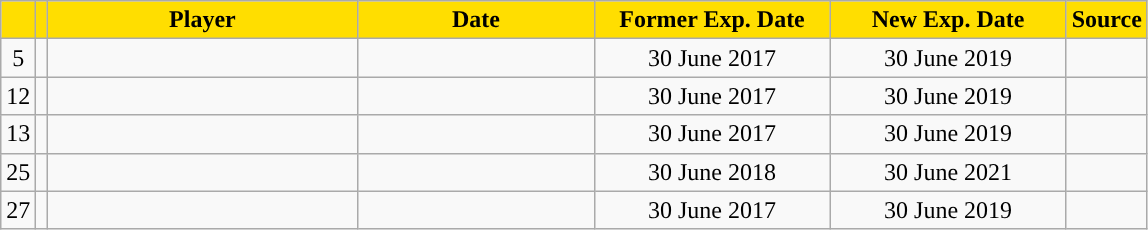<table class="wikitable sortable">
<tr>
<th style="background:#FFDE00"></th>
<th style="background:#FFDE00"></th>
<th width=200 style="background:#FFDE00">Player</th>
<th width=150 style="background:#FFDE00">Date</th>
<th width=150 style="background:#FFDE00">Former Exp. Date</th>
<th width=150 style="background:#FFDE00">New Exp. Date</th>
<th style="background:#FFDE00">Source</th>
</tr>
<tr>
<td align=center>5</td>
<td align=center></td>
<td></td>
<td align=center></td>
<td align=center>30 June 2017</td>
<td align=center>30 June 2019</td>
<td align=center></td>
</tr>
<tr>
<td align=center>12</td>
<td align=center></td>
<td></td>
<td align=center></td>
<td align=center>30 June 2017</td>
<td align=center>30 June 2019</td>
<td align=center></td>
</tr>
<tr>
<td align=center>13</td>
<td align=center></td>
<td></td>
<td align=center></td>
<td align=center>30 June 2017</td>
<td align=center>30 June 2019</td>
<td align=center></td>
</tr>
<tr>
<td align=center>25</td>
<td align=center></td>
<td></td>
<td align=center></td>
<td align=center>30 June 2018</td>
<td align=center>30 June 2021</td>
<td align=center></td>
</tr>
<tr>
<td align=center>27</td>
<td align=center></td>
<td></td>
<td align=center></td>
<td align=center>30 June 2017</td>
<td align=center>30 June 2019</td>
<td align=center></td>
</tr>
</table>
